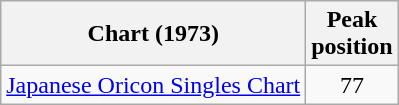<table class="wikitable">
<tr>
<th>Chart (1973)</th>
<th>Peak<br>position</th>
</tr>
<tr>
<td><a href='#'>Japanese Oricon Singles Chart</a></td>
<td align=center>77</td>
</tr>
</table>
